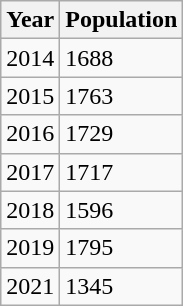<table class="wikitable">
<tr>
<th>Year</th>
<th>Population</th>
</tr>
<tr>
<td>2014</td>
<td>1688</td>
</tr>
<tr>
<td>2015</td>
<td>1763</td>
</tr>
<tr>
<td>2016</td>
<td>1729</td>
</tr>
<tr>
<td>2017</td>
<td>1717</td>
</tr>
<tr>
<td>2018</td>
<td>1596</td>
</tr>
<tr>
<td>2019</td>
<td>1795</td>
</tr>
<tr>
<td>2021</td>
<td>1345</td>
</tr>
</table>
